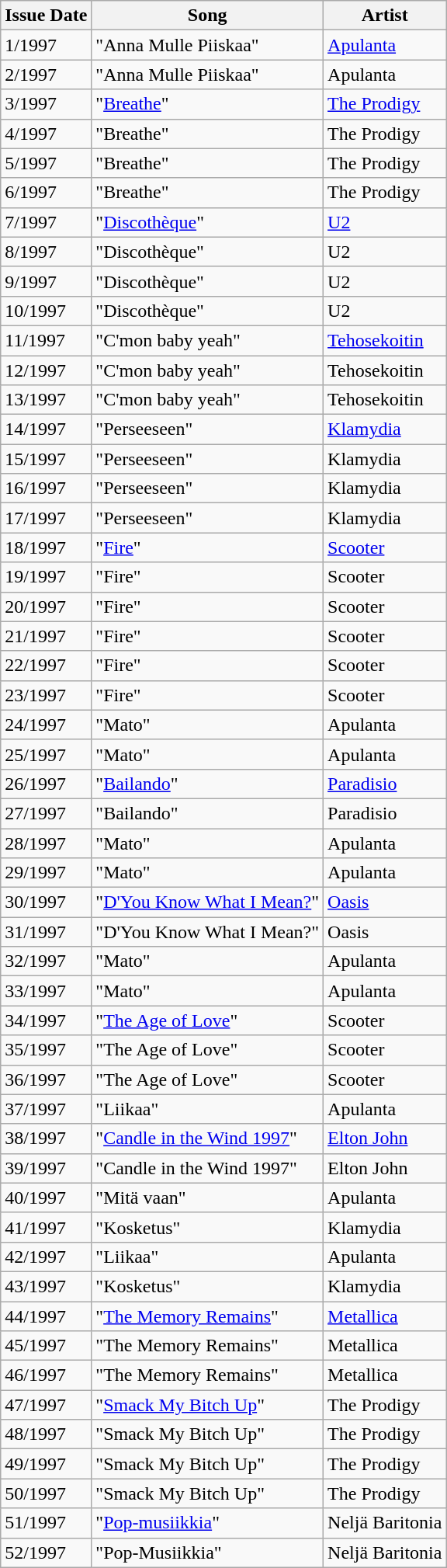<table class="wikitable">
<tr>
<th>Issue Date</th>
<th>Song</th>
<th>Artist</th>
</tr>
<tr>
<td>1/1997</td>
<td>"Anna Mulle Piiskaa"</td>
<td><a href='#'>Apulanta</a></td>
</tr>
<tr>
<td>2/1997</td>
<td>"Anna Mulle Piiskaa"</td>
<td>Apulanta</td>
</tr>
<tr>
<td>3/1997</td>
<td>"<a href='#'>Breathe</a>"</td>
<td><a href='#'>The Prodigy</a></td>
</tr>
<tr>
<td>4/1997</td>
<td>"Breathe"</td>
<td>The Prodigy</td>
</tr>
<tr>
<td>5/1997</td>
<td>"Breathe"</td>
<td>The Prodigy</td>
</tr>
<tr>
<td>6/1997</td>
<td>"Breathe"</td>
<td>The Prodigy</td>
</tr>
<tr>
<td>7/1997</td>
<td>"<a href='#'>Discothèque</a>"</td>
<td><a href='#'>U2</a></td>
</tr>
<tr>
<td>8/1997</td>
<td>"Discothèque"</td>
<td>U2</td>
</tr>
<tr>
<td>9/1997</td>
<td>"Discothèque"</td>
<td>U2</td>
</tr>
<tr>
<td>10/1997</td>
<td>"Discothèque"</td>
<td>U2</td>
</tr>
<tr>
<td>11/1997</td>
<td>"C'mon baby yeah"</td>
<td><a href='#'>Tehosekoitin</a></td>
</tr>
<tr>
<td>12/1997</td>
<td>"C'mon baby yeah"</td>
<td>Tehosekoitin</td>
</tr>
<tr>
<td>13/1997</td>
<td>"C'mon baby yeah"</td>
<td>Tehosekoitin</td>
</tr>
<tr>
<td>14/1997</td>
<td>"Perseeseen"</td>
<td><a href='#'>Klamydia</a></td>
</tr>
<tr>
<td>15/1997</td>
<td>"Perseeseen"</td>
<td>Klamydia</td>
</tr>
<tr>
<td>16/1997</td>
<td>"Perseeseen"</td>
<td>Klamydia</td>
</tr>
<tr>
<td>17/1997</td>
<td>"Perseeseen"</td>
<td>Klamydia</td>
</tr>
<tr>
<td>18/1997</td>
<td>"<a href='#'>Fire</a>"</td>
<td><a href='#'>Scooter</a></td>
</tr>
<tr>
<td>19/1997</td>
<td>"Fire"</td>
<td>Scooter</td>
</tr>
<tr>
<td>20/1997</td>
<td>"Fire"</td>
<td>Scooter</td>
</tr>
<tr>
<td>21/1997</td>
<td>"Fire"</td>
<td>Scooter</td>
</tr>
<tr>
<td>22/1997</td>
<td>"Fire"</td>
<td>Scooter</td>
</tr>
<tr>
<td>23/1997</td>
<td>"Fire"</td>
<td>Scooter</td>
</tr>
<tr>
<td>24/1997</td>
<td>"Mato"</td>
<td>Apulanta</td>
</tr>
<tr>
<td>25/1997</td>
<td>"Mato"</td>
<td>Apulanta</td>
</tr>
<tr>
<td>26/1997</td>
<td>"<a href='#'>Bailando</a>"</td>
<td><a href='#'>Paradisio</a></td>
</tr>
<tr>
<td>27/1997</td>
<td>"Bailando"</td>
<td>Paradisio</td>
</tr>
<tr>
<td>28/1997</td>
<td>"Mato"</td>
<td>Apulanta</td>
</tr>
<tr>
<td>29/1997</td>
<td>"Mato"</td>
<td>Apulanta</td>
</tr>
<tr>
<td>30/1997</td>
<td>"<a href='#'>D'You Know What I Mean?</a>"</td>
<td><a href='#'>Oasis</a></td>
</tr>
<tr>
<td>31/1997</td>
<td>"D'You Know What I Mean?"</td>
<td>Oasis</td>
</tr>
<tr>
<td>32/1997</td>
<td>"Mato"</td>
<td>Apulanta</td>
</tr>
<tr>
<td>33/1997</td>
<td>"Mato"</td>
<td>Apulanta</td>
</tr>
<tr>
<td>34/1997</td>
<td>"<a href='#'>The Age of Love</a>"</td>
<td>Scooter</td>
</tr>
<tr>
<td>35/1997</td>
<td>"The Age of Love"</td>
<td>Scooter</td>
</tr>
<tr>
<td>36/1997</td>
<td>"The Age of Love"</td>
<td>Scooter</td>
</tr>
<tr>
<td>37/1997</td>
<td>"Liikaa"</td>
<td>Apulanta</td>
</tr>
<tr>
<td>38/1997</td>
<td>"<a href='#'>Candle in the Wind 1997</a>"</td>
<td><a href='#'>Elton John</a></td>
</tr>
<tr>
<td>39/1997</td>
<td>"Candle in the Wind 1997"</td>
<td>Elton John</td>
</tr>
<tr>
<td>40/1997</td>
<td>"Mitä vaan"</td>
<td>Apulanta</td>
</tr>
<tr>
<td>41/1997</td>
<td>"Kosketus"</td>
<td>Klamydia</td>
</tr>
<tr>
<td>42/1997</td>
<td>"Liikaa"</td>
<td>Apulanta</td>
</tr>
<tr>
<td>43/1997</td>
<td>"Kosketus"</td>
<td>Klamydia</td>
</tr>
<tr>
<td>44/1997</td>
<td>"<a href='#'>The Memory Remains</a>"</td>
<td><a href='#'>Metallica</a></td>
</tr>
<tr>
<td>45/1997</td>
<td>"The Memory Remains"</td>
<td>Metallica</td>
</tr>
<tr>
<td>46/1997</td>
<td>"The Memory Remains"</td>
<td>Metallica</td>
</tr>
<tr>
<td>47/1997</td>
<td>"<a href='#'>Smack My Bitch Up</a>"</td>
<td>The Prodigy</td>
</tr>
<tr>
<td>48/1997</td>
<td>"Smack My Bitch Up"</td>
<td>The Prodigy</td>
</tr>
<tr>
<td>49/1997</td>
<td>"Smack My Bitch Up"</td>
<td>The Prodigy</td>
</tr>
<tr>
<td>50/1997</td>
<td>"Smack My Bitch Up"</td>
<td>The Prodigy</td>
</tr>
<tr>
<td>51/1997</td>
<td>"<a href='#'>Pop-musiikkia</a>"</td>
<td>Neljä Baritonia</td>
</tr>
<tr>
<td>52/1997</td>
<td>"Pop-Musiikkia"</td>
<td>Neljä Baritonia</td>
</tr>
</table>
